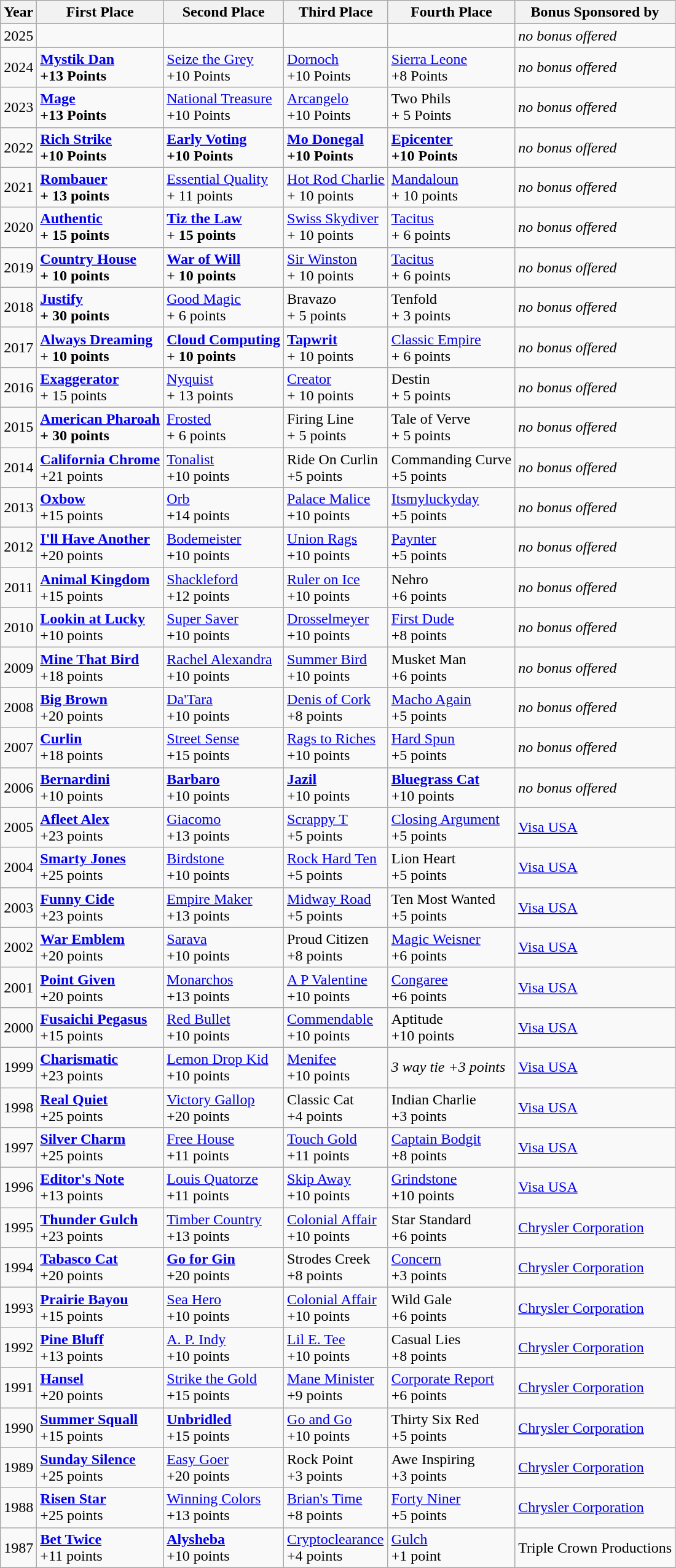<table class="wikitable sortable">
<tr>
<th>Year</th>
<th class="wikitable sortable">First Place</th>
<th class="unsortable">Second Place</th>
<th class="unsortable">Third Place</th>
<th class="unsortable">Fourth Place</th>
<th class="unsortable">Bonus Sponsored by</th>
</tr>
<tr>
<td align=center>2025</td>
<td></td>
<td></td>
<td></td>
<td></td>
<td><em>no bonus offered</em></td>
</tr>
<tr>
<td align=center>2024</td>
<td><a href='#'><strong>Mystik Dan</strong></a> <br><strong>+13 Points</strong></td>
<td><a href='#'>Seize the Grey</a> <br> +10 Points</td>
<td><a href='#'>Dornoch</a> <br> +10 Points</td>
<td><a href='#'>Sierra Leone</a> <br> +8 Points</td>
<td><em>no bonus offered</em></td>
</tr>
<tr>
<td align=center>2023</td>
<td><strong><a href='#'>Mage</a></strong> <br><strong>+13 Points</strong></td>
<td><a href='#'>National Treasure</a> <br>+10 Points</td>
<td><a href='#'>Arcangelo</a><br>+10 Points</td>
<td>Two Phils <br> + 5 Points</td>
<td><em>no bonus offered</em></td>
</tr>
<tr>
<td align=center>2022</td>
<td><strong><a href='#'>Rich Strike</a></strong><br><strong>+10 Points</strong></td>
<td><strong><a href='#'>Early Voting</a></strong><br><strong>+10 Points</strong></td>
<td><strong><a href='#'>Mo Donegal</a></strong><br><strong>+10 Points</strong></td>
<td><strong><a href='#'>Epicenter</a></strong><br><strong>+10 Points</strong></td>
<td><em>no bonus offered</em></td>
</tr>
<tr>
<td align=center>2021</td>
<td><strong><a href='#'>Rombauer</a></strong><br><strong>+ 13 points</strong></td>
<td><a href='#'>Essential Quality</a><br>+ 11 points</td>
<td><a href='#'>Hot Rod Charlie</a><br>+ 10 points</td>
<td><a href='#'>Mandaloun</a><br>+ 10 points</td>
<td><em>no bonus offered</em></td>
</tr>
<tr>
<td align=center>2020</td>
<td><strong><a href='#'>Authentic</a></strong><br><strong>+ 15 points</strong></td>
<td><strong><a href='#'>Tiz the Law</a></strong><br>+ <strong>15 points</strong></td>
<td><a href='#'>Swiss Skydiver</a><br>+ 10 points</td>
<td><a href='#'>Tacitus</a><br>+ 6 points</td>
<td><em>no bonus offered</em></td>
</tr>
<tr>
<td align=center>2019</td>
<td><strong><a href='#'>Country House</a></strong><br><strong>+ 10 points</strong></td>
<td><strong><a href='#'>War of Will</a></strong><br>+ <strong>10 points</strong></td>
<td><a href='#'>Sir Winston</a><br>+ 10 points</td>
<td><a href='#'>Tacitus</a><br>+ 6 points</td>
<td><em>no bonus offered</em></td>
</tr>
<tr>
<td align=center>2018</td>
<td><strong><a href='#'>Justify</a></strong><br><strong>+ 30 points</strong></td>
<td><a href='#'>Good Magic</a><br>+ 6 points</td>
<td>Bravazo<br>+ 5 points</td>
<td>Tenfold<br>+ 3 points</td>
<td><em>no bonus offered</em></td>
</tr>
<tr>
<td align=center>2017</td>
<td><strong><a href='#'>Always Dreaming</a></strong><br>+ <strong>10 points</strong></td>
<td><strong><a href='#'>Cloud Computing</a></strong><br>+ <strong>10 points</strong></td>
<td><strong><a href='#'>Tapwrit</a></strong><br>+ 10 points</td>
<td><a href='#'>Classic Empire</a><br>+ 6 points</td>
<td><em>no bonus offered</em></td>
</tr>
<tr>
<td align=center>2016</td>
<td><strong><a href='#'>Exaggerator</a></strong><br>+ 15 points</td>
<td><a href='#'>Nyquist</a><br>+ 13 points</td>
<td><a href='#'>Creator</a><br>+ 10 points</td>
<td>Destin<br>+ 5 points</td>
<td><em>no bonus offered</em></td>
</tr>
<tr>
<td align=center>2015</td>
<td><strong><a href='#'>American Pharoah</a></strong><br><strong>+ 30 points</strong></td>
<td><a href='#'>Frosted</a><br>+ 6 points</td>
<td>Firing Line<br>+ 5 points</td>
<td>Tale of Verve<br>+ 5 points</td>
<td><em>no bonus offered</em></td>
</tr>
<tr>
<td align=center>2014</td>
<td><strong><a href='#'>California Chrome</a></strong><br>+21 points</td>
<td><a href='#'>Tonalist</a><br>+10 points</td>
<td>Ride On Curlin<br>+5 points</td>
<td>Commanding Curve<br>+5 points</td>
<td><em>no bonus offered</em></td>
</tr>
<tr>
<td align=center>2013</td>
<td><strong><a href='#'>Oxbow</a></strong><br>+15 points</td>
<td><a href='#'>Orb</a><br>+14 points</td>
<td><a href='#'>Palace Malice</a><br>+10 points</td>
<td><a href='#'>Itsmyluckyday</a><br>+5 points</td>
<td><em>no bonus offered</em></td>
</tr>
<tr>
<td align=center>2012</td>
<td><strong><a href='#'>I'll Have Another</a></strong><br>+20 points</td>
<td><a href='#'>Bodemeister</a><br>+10 points</td>
<td><a href='#'>Union Rags</a><br>+10 points</td>
<td><a href='#'>Paynter</a><br>+5 points</td>
<td><em>no bonus offered</em></td>
</tr>
<tr>
<td align=center>2011</td>
<td><strong><a href='#'>Animal Kingdom</a></strong><br>+15 points</td>
<td><a href='#'>Shackleford</a><br>+12 points</td>
<td><a href='#'>Ruler on Ice</a><br>+10 points</td>
<td>Nehro<br>+6 points</td>
<td><em>no bonus offered</em></td>
</tr>
<tr>
<td align=center>2010</td>
<td><strong><a href='#'>Lookin at Lucky</a></strong><br>+10 points</td>
<td><a href='#'>Super Saver</a><br>+10 points</td>
<td><a href='#'>Drosselmeyer</a><br>+10 points</td>
<td><a href='#'>First Dude</a><br>+8 points</td>
<td><em>no bonus offered</em></td>
</tr>
<tr>
<td align=center>2009</td>
<td><strong><a href='#'>Mine That Bird</a></strong><br>+18 points</td>
<td><a href='#'>Rachel Alexandra</a><br>+10 points</td>
<td><a href='#'>Summer Bird</a><br>+10 points</td>
<td>Musket Man<br>+6 points</td>
<td><em>no bonus offered</em></td>
</tr>
<tr>
<td align=center>2008</td>
<td><strong><a href='#'>Big Brown</a></strong><br>+20 points</td>
<td><a href='#'>Da'Tara</a><br>+10 points</td>
<td><a href='#'>Denis of Cork</a><br>+8 points</td>
<td><a href='#'>Macho Again</a><br>+5 points</td>
<td><em>no bonus offered</em></td>
</tr>
<tr>
<td align=center>2007</td>
<td><strong><a href='#'>Curlin</a></strong><br>+18 points</td>
<td><a href='#'>Street Sense</a><br>+15 points</td>
<td><a href='#'>Rags to Riches</a><br>+10 points</td>
<td><a href='#'>Hard Spun</a><br>+5 points</td>
<td><em>no bonus offered</em></td>
</tr>
<tr>
<td align=center>2006</td>
<td><strong><a href='#'>Bernardini</a></strong><br>+10 points</td>
<td><strong><a href='#'>Barbaro</a></strong><br>+10 points</td>
<td><strong><a href='#'>Jazil</a></strong><br>+10 points</td>
<td><strong><a href='#'>Bluegrass Cat</a></strong><br>+10 points</td>
<td><em>no bonus offered</em></td>
</tr>
<tr>
<td align=center>2005</td>
<td><strong><a href='#'>Afleet Alex</a></strong><br>+23 points</td>
<td><a href='#'>Giacomo</a><br>+13 points</td>
<td><a href='#'>Scrappy T</a><br>+5 points</td>
<td><a href='#'>Closing Argument</a><br>+5 points</td>
<td><a href='#'>Visa USA</a></td>
</tr>
<tr>
<td align=center>2004</td>
<td><strong><a href='#'>Smarty Jones</a></strong><br>+25 points</td>
<td><a href='#'>Birdstone</a><br>+10 points</td>
<td><a href='#'>Rock Hard Ten</a><br>+5 points</td>
<td>Lion Heart<br>+5 points</td>
<td><a href='#'>Visa USA</a></td>
</tr>
<tr>
<td align=center>2003</td>
<td><strong><a href='#'>Funny Cide</a></strong><br>+23 points</td>
<td><a href='#'>Empire Maker</a><br>+13 points</td>
<td><a href='#'>Midway Road</a><br>+5 points</td>
<td>Ten Most Wanted<br>+5 points</td>
<td><a href='#'>Visa USA</a></td>
</tr>
<tr>
<td align=center>2002</td>
<td><strong><a href='#'>War Emblem</a></strong><br>+20 points</td>
<td><a href='#'>Sarava</a><br>+10 points</td>
<td>Proud Citizen<br>+8 points</td>
<td><a href='#'>Magic Weisner</a><br>+6 points</td>
<td><a href='#'>Visa USA</a></td>
</tr>
<tr>
<td align=center>2001</td>
<td><strong><a href='#'>Point Given</a></strong><br>+20 points</td>
<td><a href='#'>Monarchos</a><br>+13 points</td>
<td><a href='#'>A P Valentine</a><br>+10 points</td>
<td><a href='#'>Congaree</a><br>+6 points</td>
<td><a href='#'>Visa USA</a></td>
</tr>
<tr>
<td align=center>2000</td>
<td><strong><a href='#'>Fusaichi Pegasus</a></strong><br>+15 points</td>
<td><a href='#'>Red Bullet</a><br>+10 points</td>
<td><a href='#'>Commendable</a><br>+10 points</td>
<td>Aptitude<br>+10 points</td>
<td><a href='#'>Visa USA</a></td>
</tr>
<tr>
<td align=center>1999</td>
<td><strong><a href='#'>Charismatic</a></strong><br>+23 points</td>
<td><a href='#'>Lemon Drop Kid</a><br>+10 points</td>
<td><a href='#'>Menifee</a><br>+10 points</td>
<td><em> 3 way tie +3 points</em></td>
<td><a href='#'>Visa USA</a></td>
</tr>
<tr>
<td align=center>1998</td>
<td><strong><a href='#'>Real Quiet</a></strong><br>+25 points</td>
<td><a href='#'>Victory Gallop</a><br>+20 points</td>
<td>Classic Cat<br>+4 points</td>
<td>Indian Charlie<br>+3 points</td>
<td><a href='#'>Visa USA</a></td>
</tr>
<tr>
<td align=center>1997</td>
<td><strong><a href='#'>Silver Charm</a></strong><br>+25 points</td>
<td><a href='#'>Free House</a><br>+11 points</td>
<td><a href='#'>Touch Gold</a><br>+11 points</td>
<td><a href='#'>Captain Bodgit</a><br>+8 points</td>
<td><a href='#'>Visa USA</a></td>
</tr>
<tr>
<td align=center>1996</td>
<td><strong><a href='#'>Editor's Note</a></strong><br>+13 points</td>
<td><a href='#'>Louis Quatorze</a><br>+11 points</td>
<td><a href='#'>Skip Away</a><br>+10 points</td>
<td><a href='#'>Grindstone</a><br>+10 points</td>
<td><a href='#'>Visa USA</a></td>
</tr>
<tr>
<td align=center>1995</td>
<td><strong><a href='#'>Thunder Gulch</a></strong><br>+23 points</td>
<td><a href='#'>Timber Country</a><br>+13 points</td>
<td><a href='#'>Colonial Affair</a><br>+10 points</td>
<td>Star Standard<br>+6 points</td>
<td><a href='#'>Chrysler Corporation</a></td>
</tr>
<tr>
<td align=center>1994</td>
<td><strong><a href='#'>Tabasco Cat</a></strong><br>+20 points</td>
<td><strong><a href='#'>Go for Gin</a></strong><br>+20 points</td>
<td>Strodes Creek<br>+8 points</td>
<td><a href='#'>Concern</a><br>+3 points</td>
<td><a href='#'>Chrysler Corporation</a></td>
</tr>
<tr>
<td align=center>1993</td>
<td><strong><a href='#'>Prairie Bayou</a></strong><br>+15 points</td>
<td><a href='#'>Sea Hero</a><br>+10 points</td>
<td><a href='#'>Colonial Affair</a><br>+10 points</td>
<td>Wild Gale<br>+6 points</td>
<td><a href='#'>Chrysler Corporation</a></td>
</tr>
<tr>
<td align=center>1992</td>
<td><strong><a href='#'>Pine Bluff</a></strong><br>+13 points</td>
<td><a href='#'>A. P. Indy</a><br>+10 points</td>
<td><a href='#'>Lil E. Tee</a><br>+10 points</td>
<td>Casual Lies<br>+8 points</td>
<td><a href='#'>Chrysler Corporation</a></td>
</tr>
<tr>
<td align=center>1991</td>
<td><strong><a href='#'>Hansel</a></strong><br>+20 points</td>
<td><a href='#'>Strike the Gold</a><br>+15 points</td>
<td><a href='#'>Mane Minister</a><br>+9 points</td>
<td><a href='#'>Corporate Report</a><br>+6 points</td>
<td><a href='#'>Chrysler Corporation</a></td>
</tr>
<tr>
<td align=center>1990</td>
<td><strong><a href='#'>Summer Squall</a></strong><br>+15 points</td>
<td><strong><a href='#'>Unbridled</a></strong><br>+15 points</td>
<td><a href='#'>Go and Go</a><br>+10 points</td>
<td>Thirty Six Red<br>+5 points</td>
<td><a href='#'>Chrysler Corporation</a></td>
</tr>
<tr>
<td align=center>1989</td>
<td><strong><a href='#'>Sunday Silence</a></strong><br>+25 points</td>
<td><a href='#'>Easy Goer</a><br>+20 points</td>
<td>Rock Point<br>+3 points</td>
<td>Awe Inspiring<br>+3 points</td>
<td><a href='#'>Chrysler Corporation</a></td>
</tr>
<tr>
<td align=center>1988</td>
<td><strong><a href='#'>Risen Star</a></strong><br>+25 points</td>
<td><a href='#'>Winning Colors</a><br>+13 points</td>
<td><a href='#'>Brian's Time</a><br>+8 points</td>
<td><a href='#'>Forty Niner</a><br>+5 points</td>
<td><a href='#'>Chrysler Corporation</a></td>
</tr>
<tr>
<td align=center>1987</td>
<td><strong><a href='#'>Bet Twice</a></strong><br>+11 points</td>
<td><strong><a href='#'>Alysheba</a></strong><br>+10 points</td>
<td><a href='#'>Cryptoclearance</a><br>+4 points</td>
<td><a href='#'>Gulch</a><br>+1 point</td>
<td>Triple Crown Productions</td>
</tr>
</table>
